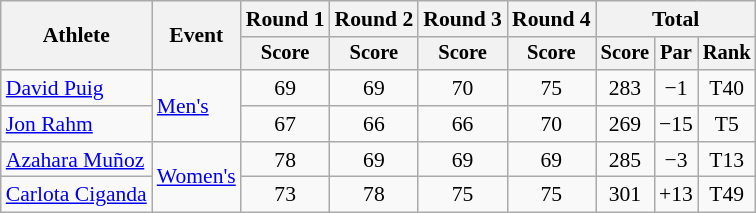<table class=wikitable style=font-size:90%;text-align:center>
<tr>
<th rowspan=2>Athlete</th>
<th rowspan=2>Event</th>
<th>Round 1</th>
<th>Round 2</th>
<th>Round 3</th>
<th>Round 4</th>
<th colspan=3>Total</th>
</tr>
<tr style=font-size:95%>
<th>Score</th>
<th>Score</th>
<th>Score</th>
<th>Score</th>
<th>Score</th>
<th>Par</th>
<th>Rank</th>
</tr>
<tr>
<td align=left><a href='#'>David Puig</a></td>
<td align=left rowspan=2><a href='#'>Men's</a></td>
<td>69</td>
<td>69</td>
<td>70</td>
<td>75</td>
<td>283</td>
<td>−1</td>
<td>T40</td>
</tr>
<tr>
<td align=left><a href='#'>Jon Rahm</a></td>
<td>67</td>
<td>66</td>
<td>66</td>
<td>70</td>
<td>269</td>
<td>−15</td>
<td>T5</td>
</tr>
<tr>
<td align=left><a href='#'>Azahara Muñoz</a></td>
<td align=left rowspan=2><a href='#'>Women's</a></td>
<td>78</td>
<td>69</td>
<td>69</td>
<td>69</td>
<td>285</td>
<td>−3</td>
<td>T13</td>
</tr>
<tr>
<td align=left><a href='#'>Carlota Ciganda</a></td>
<td>73</td>
<td>78</td>
<td>75</td>
<td>75</td>
<td>301</td>
<td>+13</td>
<td>T49</td>
</tr>
</table>
